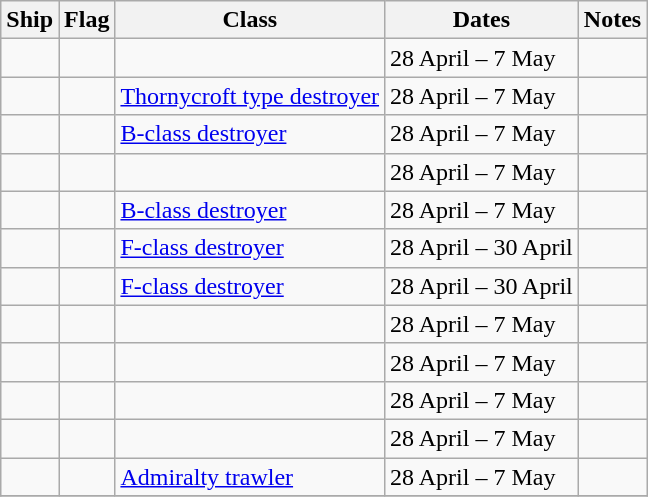<table class="wikitable sortable">
<tr>
<th>Ship</th>
<th>Flag</th>
<th>Class</th>
<th>Dates</th>
<th>Notes</th>
</tr>
<tr>
<td></td>
<td></td>
<td></td>
<td>28 April – 7 May</td>
<td></td>
</tr>
<tr>
<td></td>
<td></td>
<td><a href='#'>Thornycroft type destroyer</a></td>
<td>28 April – 7 May</td>
<td></td>
</tr>
<tr>
<td></td>
<td></td>
<td><a href='#'>B-class destroyer</a></td>
<td>28 April – 7 May</td>
<td></td>
</tr>
<tr>
<td></td>
<td></td>
<td></td>
<td>28 April – 7 May</td>
<td></td>
</tr>
<tr>
<td></td>
<td></td>
<td><a href='#'>B-class destroyer</a></td>
<td>28 April – 7 May</td>
<td></td>
</tr>
<tr>
<td></td>
<td></td>
<td><a href='#'>F-class destroyer</a></td>
<td>28 April – 30 April</td>
<td></td>
</tr>
<tr>
<td></td>
<td></td>
<td><a href='#'>F-class destroyer</a></td>
<td>28 April – 30 April</td>
<td></td>
</tr>
<tr>
<td></td>
<td></td>
<td></td>
<td>28 April – 7 May</td>
<td></td>
</tr>
<tr>
<td></td>
<td></td>
<td></td>
<td>28 April – 7 May</td>
<td></td>
</tr>
<tr>
<td></td>
<td></td>
<td></td>
<td>28 April – 7 May</td>
<td></td>
</tr>
<tr>
<td></td>
<td></td>
<td></td>
<td>28 April – 7 May</td>
<td></td>
</tr>
<tr>
<td></td>
<td></td>
<td><a href='#'>Admiralty trawler</a></td>
<td>28 April – 7 May</td>
<td></td>
</tr>
<tr>
</tr>
</table>
